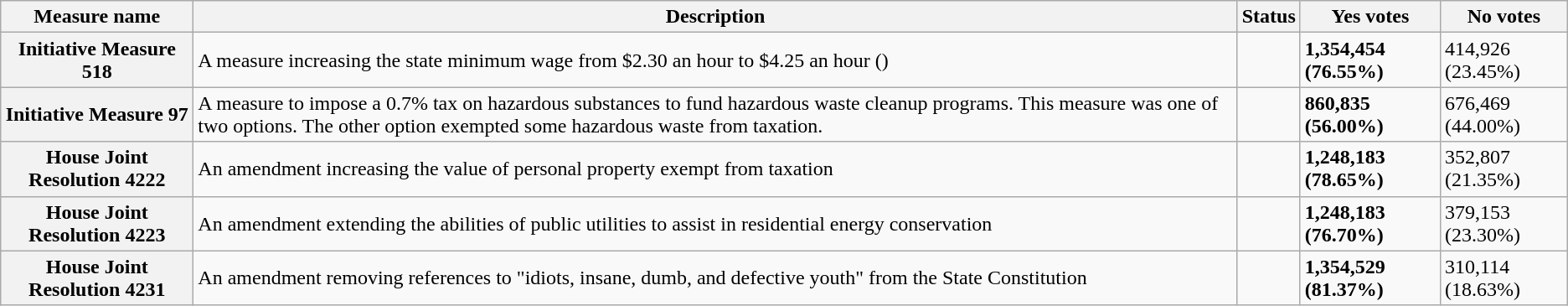<table class="wikitable sortable plainrowheaders">
<tr>
<th scope=col>Measure name</th>
<th scope=col class=unsortable>Description</th>
<th scope=col>Status</th>
<th scope=col>Yes votes</th>
<th scope=col>No votes</th>
</tr>
<tr>
<th scope=row>Initiative Measure 518</th>
<td>A measure increasing the state minimum wage from $2.30 an hour to $4.25 an hour ()</td>
<td></td>
<td><strong>1,354,454 (76.55%)</strong></td>
<td>414,926 (23.45%)</td>
</tr>
<tr>
<th scope=row>Initiative Measure 97</th>
<td>A measure to impose a 0.7% tax on hazardous substances to fund hazardous waste cleanup programs. This measure was one of two options. The other option exempted some hazardous waste from taxation.</td>
<td></td>
<td><strong>860,835 (56.00%)</strong></td>
<td>676,469 (44.00%)</td>
</tr>
<tr>
<th scope=row>House Joint Resolution 4222</th>
<td>An amendment increasing the value of personal property exempt from taxation</td>
<td></td>
<td><strong>1,248,183 (78.65%)</strong></td>
<td>352,807 (21.35%)</td>
</tr>
<tr>
<th scope=row>House Joint Resolution 4223</th>
<td>An amendment extending the abilities of public utilities to assist in residential energy conservation</td>
<td></td>
<td><strong>1,248,183 (76.70%)</strong></td>
<td>379,153 (23.30%)</td>
</tr>
<tr>
<th scope=row>House Joint Resolution 4231</th>
<td>An amendment removing references to "idiots, insane, dumb, and defective youth" from the State Constitution</td>
<td></td>
<td><strong>1,354,529 (81.37%)</strong></td>
<td>310,114 (18.63%)</td>
</tr>
</table>
